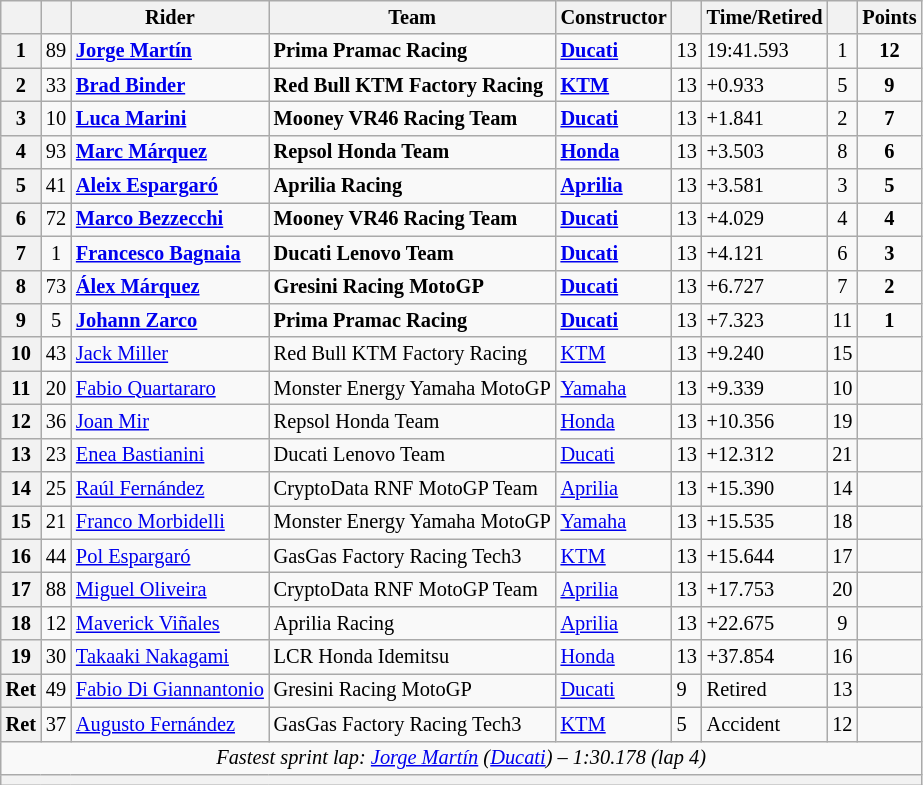<table class="wikitable sortable" style="font-size: 85%;">
<tr>
<th scope="col"></th>
<th scope="col"></th>
<th scope="col">Rider</th>
<th scope="col">Team</th>
<th scope="col">Constructor</th>
<th scope="col" class="unsortable"></th>
<th scope="col" class="unsortable">Time/Retired</th>
<th scope="col"></th>
<th scope="col">Points</th>
</tr>
<tr>
<th scope="row">1</th>
<td align="center">89</td>
<td data-sort-value="mart"> <strong><a href='#'>Jorge Martín</a></strong></td>
<td><strong>Prima Pramac Racing</strong></td>
<td><strong><a href='#'>Ducati</a></strong></td>
<td>13</td>
<td>19:41.593</td>
<td align="center">1</td>
<td align="center"><strong>12</strong></td>
</tr>
<tr>
<th scope="row">2</th>
<td align="center">33</td>
<td data-sort-value="bin"> <strong><a href='#'>Brad Binder</a></strong></td>
<td><strong>Red Bull KTM Factory Racing</strong></td>
<td><strong><a href='#'>KTM</a></strong></td>
<td>13</td>
<td>+0.933</td>
<td align="center">5</td>
<td align="center"><strong>9</strong></td>
</tr>
<tr>
<th scope="row">3</th>
<td align="center">10</td>
<td data-sort-value="mari"> <strong><a href='#'>Luca Marini</a></strong></td>
<td><strong>Mooney VR46 Racing Team</strong></td>
<td><strong><a href='#'>Ducati</a></strong></td>
<td>13</td>
<td>+1.841</td>
<td align="center">2</td>
<td align="center"><strong>7</strong></td>
</tr>
<tr>
<th scope="row">4</th>
<td align="center">93</td>
<td data-sort-value="marqm"> <strong><a href='#'>Marc Márquez</a></strong></td>
<td><strong>Repsol Honda Team</strong></td>
<td><strong><a href='#'>Honda</a></strong></td>
<td>13</td>
<td>+3.503</td>
<td align="center">8</td>
<td align="center"><strong>6</strong></td>
</tr>
<tr>
<th scope="row">5</th>
<td align="center">41</td>
<td data-sort-value="espa"> <strong><a href='#'>Aleix Espargaró</a></strong></td>
<td><strong>Aprilia Racing</strong></td>
<td><strong><a href='#'>Aprilia</a></strong></td>
<td>13</td>
<td>+3.581</td>
<td align="center">3</td>
<td align="center"><strong>5</strong></td>
</tr>
<tr>
<th scope="row">6</th>
<td align="center">72</td>
<td data-sort-value="bez"> <strong><a href='#'>Marco Bezzecchi</a></strong></td>
<td><strong>Mooney VR46 Racing Team</strong></td>
<td><strong><a href='#'>Ducati</a></strong></td>
<td>13</td>
<td>+4.029</td>
<td align="center">4</td>
<td align="center"><strong>4</strong></td>
</tr>
<tr>
<th scope="row">7</th>
<td align="center">1</td>
<td data-sort-value="bag"> <strong><a href='#'>Francesco Bagnaia</a></strong></td>
<td><strong>Ducati Lenovo Team</strong></td>
<td><strong><a href='#'>Ducati</a></strong></td>
<td>13</td>
<td>+4.121</td>
<td align="center">6</td>
<td align="center"><strong>3</strong></td>
</tr>
<tr>
<th scope="row">8</th>
<td align="center">73</td>
<td data-sort-value="marqa"> <strong><a href='#'>Álex Márquez</a></strong></td>
<td><strong>Gresini Racing MotoGP</strong></td>
<td><strong><a href='#'>Ducati</a></strong></td>
<td>13</td>
<td>+6.727</td>
<td align="center">7</td>
<td align="center"><strong>2</strong></td>
</tr>
<tr>
<th scope="row">9</th>
<td align="center">5</td>
<td data-sort-value="zar"> <strong><a href='#'>Johann Zarco</a></strong></td>
<td><strong>Prima Pramac Racing</strong></td>
<td><strong><a href='#'>Ducati</a></strong></td>
<td>13</td>
<td>+7.323</td>
<td align="center">11</td>
<td align="center"><strong>1</strong></td>
</tr>
<tr>
<th scope="row">10</th>
<td align="center">43</td>
<td data-sort-value="mil"> <a href='#'>Jack Miller</a></td>
<td>Red Bull KTM Factory Racing</td>
<td><a href='#'>KTM</a></td>
<td>13</td>
<td>+9.240</td>
<td align="center">15</td>
<td align="center"></td>
</tr>
<tr>
<th scope="row">11</th>
<td align="center">20</td>
<td data-sort-value="qua"> <a href='#'>Fabio Quartararo</a></td>
<td>Monster Energy Yamaha MotoGP</td>
<td><a href='#'>Yamaha</a></td>
<td>13</td>
<td>+9.339</td>
<td align="center">10</td>
<td align="center"></td>
</tr>
<tr>
<th scope="row">12</th>
<td align="center">36</td>
<td data-sort-value="mir"> <a href='#'>Joan Mir</a></td>
<td>Repsol Honda Team</td>
<td><a href='#'>Honda</a></td>
<td>13</td>
<td>+10.356</td>
<td align="center">19</td>
<td></td>
</tr>
<tr>
<th scope="row">13</th>
<td align="center">23</td>
<td data-sort-value="bas"> <a href='#'>Enea Bastianini</a></td>
<td>Ducati Lenovo Team</td>
<td><a href='#'>Ducati</a></td>
<td>13</td>
<td>+12.312</td>
<td align="center">21</td>
<td align="center"></td>
</tr>
<tr>
<th scope="row">14</th>
<td align="center">25</td>
<td data-sort-value="ferr"> <a href='#'>Raúl Fernández</a></td>
<td>CryptoData RNF MotoGP Team</td>
<td><a href='#'>Aprilia</a></td>
<td>13</td>
<td>+15.390</td>
<td align="center">14</td>
<td></td>
</tr>
<tr>
<th scope="row">15</th>
<td align="center">21</td>
<td data-sort-value="mor"> <a href='#'>Franco Morbidelli</a></td>
<td>Monster Energy Yamaha MotoGP</td>
<td><a href='#'>Yamaha</a></td>
<td>13</td>
<td>+15.535</td>
<td align="center">18</td>
<td align="center"></td>
</tr>
<tr>
<th scope="row">16</th>
<td align="center">44</td>
<td data-sort-value="espp"> <a href='#'>Pol Espargaró</a></td>
<td>GasGas Factory Racing Tech3</td>
<td><a href='#'>KTM</a></td>
<td>13</td>
<td>+15.644</td>
<td align="center">17</td>
<td align="center"></td>
</tr>
<tr>
<th scope="row">17</th>
<td align="center">88</td>
<td data-sort-value="oli"> <a href='#'>Miguel Oliveira</a></td>
<td>CryptoData RNF MotoGP Team</td>
<td><a href='#'>Aprilia</a></td>
<td>13</td>
<td>+17.753</td>
<td align="center">20</td>
<td align="center"></td>
</tr>
<tr>
<th scope="row">18</th>
<td align="center">12</td>
<td data-sort-value="vin"> <a href='#'>Maverick Viñales</a></td>
<td>Aprilia Racing</td>
<td><a href='#'>Aprilia</a></td>
<td>13</td>
<td>+22.675</td>
<td align="center">9</td>
<td align="center"></td>
</tr>
<tr>
<th scope="row">19</th>
<td align="center">30</td>
<td data-sort-value="nak"> <a href='#'>Takaaki Nakagami</a></td>
<td>LCR Honda Idemitsu</td>
<td><a href='#'>Honda</a></td>
<td>13</td>
<td>+37.854</td>
<td align="center">16</td>
<td align="center"></td>
</tr>
<tr>
<th scope="row">Ret</th>
<td align="center">49</td>
<td data-sort-value="dig"> <a href='#'>Fabio Di Giannantonio</a></td>
<td>Gresini Racing MotoGP</td>
<td><a href='#'>Ducati</a></td>
<td>9</td>
<td>Retired</td>
<td align="center">13</td>
<td align="center"></td>
</tr>
<tr>
<th scope="row">Ret</th>
<td align="center">37</td>
<td data-sort-value="fera"> <a href='#'>Augusto Fernández</a></td>
<td>GasGas Factory Racing Tech3</td>
<td><a href='#'>KTM</a></td>
<td>5</td>
<td>Accident</td>
<td align="center">12</td>
<td align="center"></td>
</tr>
<tr class="sortbottom">
<td colspan="9" style="text-align:center"><em>Fastest sprint lap:  <a href='#'>Jorge Martín</a> (<a href='#'>Ducati</a>) – 1:30.178 (lap 4)</em></td>
</tr>
<tr class="sortbottom">
<th colspan=9></th>
</tr>
</table>
